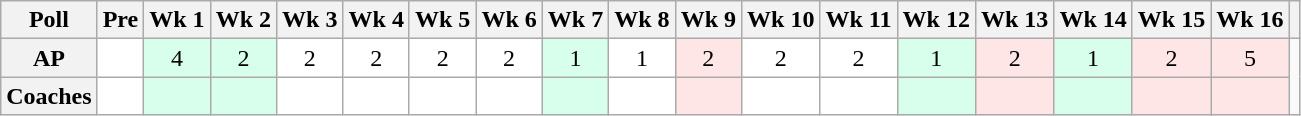<table class="wikitable" style="white-space:nowrap;">
<tr>
<th>Poll</th>
<th>Pre</th>
<th>Wk 1</th>
<th>Wk 2</th>
<th>Wk 3</th>
<th>Wk 4</th>
<th>Wk 5</th>
<th>Wk 6</th>
<th>Wk 7</th>
<th>Wk 8</th>
<th>Wk 9</th>
<th>Wk 10</th>
<th>Wk 11</th>
<th>Wk 12</th>
<th>Wk 13</th>
<th>Wk 14</th>
<th>Wk 15</th>
<th>Wk 16</th>
<th></th>
</tr>
<tr style="text-align:center;">
<th>AP</th>
<td style="background:#FFF;"></td>
<td style="background:#D8FFEB;">4</td>
<td style="background:#D8FFEB;">2</td>
<td style="background:#FFF;">2</td>
<td style="background:#FFF;">2</td>
<td style="background:#FFF;">2</td>
<td style="background:#FFF;">2</td>
<td style="background:#D8FFEB;">1</td>
<td style="background:#FFF;">1</td>
<td style="background:#FFE6E6;">2</td>
<td style="background:#FFF;">2</td>
<td style="background:#FFF;">2</td>
<td style="background:#D8FFEB;">1</td>
<td style="background:#FFE6E6;">2</td>
<td style="background:#D8FFEB;">1</td>
<td style="background:#FFE6E6;">2</td>
<td style="background:#FFE6E6;">5</td>
</tr>
<tr style="text-align:center;">
<th>Coaches</th>
<td style="background:#FFF;"></td>
<td style="background:#D8FFEB;"></td>
<td style="background:#D8FFEB;"></td>
<td style="background:#FFF;"></td>
<td style="background:#FFF;"></td>
<td style="background:#FFF;"></td>
<td style="background:#FFF;"></td>
<td style="background:#D8FFEB;"></td>
<td style="background:#FFF;"></td>
<td style="background:#FFE6E6;"></td>
<td style="background:#FFF;"></td>
<td style="background:#FFF;"></td>
<td style="background:#D8FFEB;"></td>
<td style="background:#FFE6E6;"></td>
<td style="background:#D8FFEB;"></td>
<td style="background:#FFE6E6;"></td>
<td style="background:#FFE6E6;"></td>
</tr>
</table>
